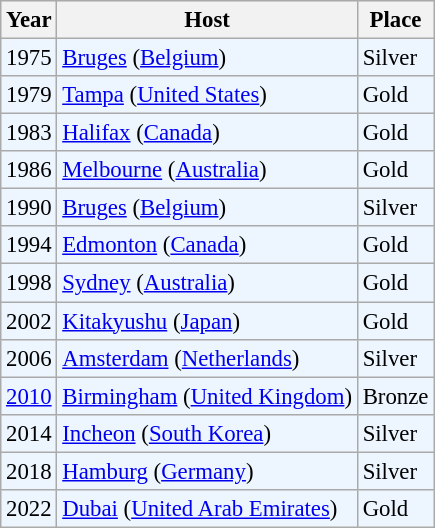<table class="wikitable" style="font-size: 95%">
<tr style="background:#efefef">
<th>Year</th>
<th>Host</th>
<th>Place</th>
</tr>
<tr bgcolor=#EDF6FF>
<td>1975</td>
<td><a href='#'>Bruges</a> (<a href='#'>Belgium</a>)</td>
<td>Silver</td>
</tr>
<tr bgcolor=#EDF6FF>
<td>1979</td>
<td><a href='#'>Tampa</a> (<a href='#'>United States</a>)</td>
<td>Gold</td>
</tr>
<tr bgcolor=#EDF6FF>
<td>1983</td>
<td><a href='#'>Halifax</a> (<a href='#'>Canada</a>)</td>
<td>Gold</td>
</tr>
<tr bgcolor=#EDF6FF>
<td>1986</td>
<td><a href='#'>Melbourne</a> (<a href='#'>Australia</a>)</td>
<td>Gold</td>
</tr>
<tr bgcolor=#EDF6FF>
<td>1990</td>
<td><a href='#'>Bruges</a> (<a href='#'>Belgium</a>)</td>
<td>Silver</td>
</tr>
<tr bgcolor=#EDF6FF>
<td>1994</td>
<td><a href='#'>Edmonton</a> (<a href='#'>Canada</a>)</td>
<td>Gold</td>
</tr>
<tr bgcolor=#EDF6FF>
<td>1998</td>
<td><a href='#'>Sydney</a> (<a href='#'>Australia</a>)</td>
<td>Gold</td>
</tr>
<tr bgcolor=#EDF6FF>
<td>2002</td>
<td><a href='#'>Kitakyushu</a> (<a href='#'>Japan</a>)</td>
<td>Gold</td>
</tr>
<tr bgcolor=#EDF6FF>
<td>2006</td>
<td><a href='#'>Amsterdam</a> (<a href='#'>Netherlands</a>)</td>
<td>Silver</td>
</tr>
<tr bgcolor=#EDF6FF>
<td><a href='#'>2010</a></td>
<td><a href='#'>Birmingham</a> (<a href='#'>United Kingdom</a>)</td>
<td>Bronze</td>
</tr>
<tr bgcolor=#EDF6FF>
<td>2014</td>
<td><a href='#'>Incheon</a> (<a href='#'>South Korea</a>)</td>
<td>Silver</td>
</tr>
<tr bgcolor=#EDF6FF>
<td>2018</td>
<td><a href='#'>Hamburg</a> (<a href='#'>Germany</a>)</td>
<td>Silver</td>
</tr>
<tr bgcolor=#EDF6FF>
<td>2022</td>
<td><a href='#'>Dubai</a> (<a href='#'>United Arab Emirates</a>)</td>
<td>Gold</td>
</tr>
</table>
